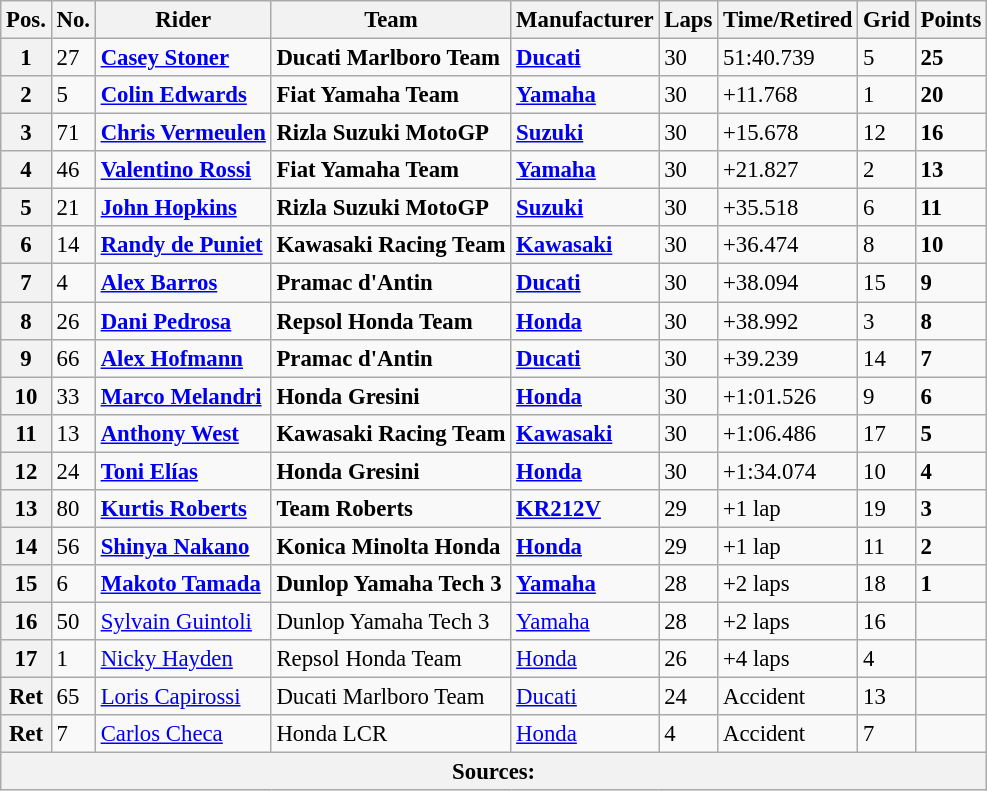<table class="wikitable" style="font-size: 95%;">
<tr>
<th>Pos.</th>
<th>No.</th>
<th>Rider</th>
<th>Team</th>
<th>Manufacturer</th>
<th>Laps</th>
<th>Time/Retired</th>
<th>Grid</th>
<th>Points</th>
</tr>
<tr>
<th>1</th>
<td>27</td>
<td> <strong><a href='#'>Casey Stoner</a></strong></td>
<td><strong>Ducati Marlboro Team</strong></td>
<td><strong><a href='#'>Ducati</a></strong></td>
<td>30</td>
<td>51:40.739</td>
<td>5</td>
<td><strong>25</strong></td>
</tr>
<tr>
<th>2</th>
<td>5</td>
<td> <strong><a href='#'>Colin Edwards</a></strong></td>
<td><strong>Fiat Yamaha Team</strong></td>
<td><strong><a href='#'>Yamaha</a></strong></td>
<td>30</td>
<td>+11.768</td>
<td>1</td>
<td><strong>20</strong></td>
</tr>
<tr>
<th>3</th>
<td>71</td>
<td> <strong><a href='#'>Chris Vermeulen</a></strong></td>
<td><strong>Rizla Suzuki MotoGP</strong></td>
<td><strong><a href='#'>Suzuki</a></strong></td>
<td>30</td>
<td>+15.678</td>
<td>12</td>
<td><strong>16</strong></td>
</tr>
<tr>
<th>4</th>
<td>46</td>
<td> <strong><a href='#'>Valentino Rossi</a></strong></td>
<td><strong>Fiat Yamaha Team</strong></td>
<td><strong><a href='#'>Yamaha</a></strong></td>
<td>30</td>
<td>+21.827</td>
<td>2</td>
<td><strong>13</strong></td>
</tr>
<tr>
<th>5</th>
<td>21</td>
<td> <strong><a href='#'>John Hopkins</a></strong></td>
<td><strong>Rizla Suzuki MotoGP</strong></td>
<td><strong><a href='#'>Suzuki</a></strong></td>
<td>30</td>
<td>+35.518</td>
<td>6</td>
<td><strong>11</strong></td>
</tr>
<tr>
<th>6</th>
<td>14</td>
<td> <strong><a href='#'>Randy de Puniet</a></strong></td>
<td><strong>Kawasaki Racing Team</strong></td>
<td><strong><a href='#'>Kawasaki</a></strong></td>
<td>30</td>
<td>+36.474</td>
<td>8</td>
<td><strong>10</strong></td>
</tr>
<tr>
<th>7</th>
<td>4</td>
<td> <strong><a href='#'>Alex Barros</a></strong></td>
<td><strong>Pramac d'Antin</strong></td>
<td><strong><a href='#'>Ducati</a></strong></td>
<td>30</td>
<td>+38.094</td>
<td>15</td>
<td><strong>9</strong></td>
</tr>
<tr>
<th>8</th>
<td>26</td>
<td> <strong><a href='#'>Dani Pedrosa</a></strong></td>
<td><strong>Repsol Honda Team</strong></td>
<td><strong><a href='#'>Honda</a></strong></td>
<td>30</td>
<td>+38.992</td>
<td>3</td>
<td><strong>8</strong></td>
</tr>
<tr>
<th>9</th>
<td>66</td>
<td> <strong><a href='#'>Alex Hofmann</a></strong></td>
<td><strong>Pramac d'Antin</strong></td>
<td><strong><a href='#'>Ducati</a></strong></td>
<td>30</td>
<td>+39.239</td>
<td>14</td>
<td><strong>7</strong></td>
</tr>
<tr>
<th>10</th>
<td>33</td>
<td> <strong><a href='#'>Marco Melandri</a></strong></td>
<td><strong>Honda Gresini</strong></td>
<td><strong><a href='#'>Honda</a></strong></td>
<td>30</td>
<td>+1:01.526</td>
<td>9</td>
<td><strong>6</strong></td>
</tr>
<tr>
<th>11</th>
<td>13</td>
<td> <strong><a href='#'>Anthony West</a></strong></td>
<td><strong>Kawasaki Racing Team</strong></td>
<td><strong><a href='#'>Kawasaki</a></strong></td>
<td>30</td>
<td>+1:06.486</td>
<td>17</td>
<td><strong>5</strong></td>
</tr>
<tr>
<th>12</th>
<td>24</td>
<td> <strong><a href='#'>Toni Elías</a></strong></td>
<td><strong>Honda Gresini</strong></td>
<td><strong><a href='#'>Honda</a></strong></td>
<td>30</td>
<td>+1:34.074</td>
<td>10</td>
<td><strong>4</strong></td>
</tr>
<tr>
<th>13</th>
<td>80</td>
<td> <strong><a href='#'>Kurtis Roberts</a></strong></td>
<td><strong>Team Roberts</strong></td>
<td><strong><a href='#'>KR212V</a></strong></td>
<td>29</td>
<td>+1 lap</td>
<td>19</td>
<td><strong>3</strong></td>
</tr>
<tr>
<th>14</th>
<td>56</td>
<td> <strong><a href='#'>Shinya Nakano</a></strong></td>
<td><strong>Konica Minolta Honda</strong></td>
<td><strong><a href='#'>Honda</a></strong></td>
<td>29</td>
<td>+1 lap</td>
<td>11</td>
<td><strong>2</strong></td>
</tr>
<tr>
<th>15</th>
<td>6</td>
<td> <strong><a href='#'>Makoto Tamada</a></strong></td>
<td><strong>Dunlop Yamaha Tech 3</strong></td>
<td><strong><a href='#'>Yamaha</a></strong></td>
<td>28</td>
<td>+2 laps</td>
<td>18</td>
<td><strong>1</strong></td>
</tr>
<tr>
<th>16</th>
<td>50</td>
<td> <a href='#'>Sylvain Guintoli</a></td>
<td>Dunlop Yamaha Tech 3</td>
<td><a href='#'>Yamaha</a></td>
<td>28</td>
<td>+2 laps</td>
<td>16</td>
<td></td>
</tr>
<tr>
<th>17</th>
<td>1</td>
<td> <a href='#'>Nicky Hayden</a></td>
<td>Repsol Honda Team</td>
<td><a href='#'>Honda</a></td>
<td>26</td>
<td>+4 laps</td>
<td>4</td>
<td></td>
</tr>
<tr>
<th>Ret</th>
<td>65</td>
<td> <a href='#'>Loris Capirossi</a></td>
<td>Ducati Marlboro Team</td>
<td><a href='#'>Ducati</a></td>
<td>24</td>
<td>Accident</td>
<td>13</td>
<td></td>
</tr>
<tr>
<th>Ret</th>
<td>7</td>
<td> <a href='#'>Carlos Checa</a></td>
<td>Honda LCR</td>
<td><a href='#'>Honda</a></td>
<td>4</td>
<td>Accident</td>
<td>7</td>
<td></td>
</tr>
<tr>
<th colspan=9>Sources:</th>
</tr>
</table>
